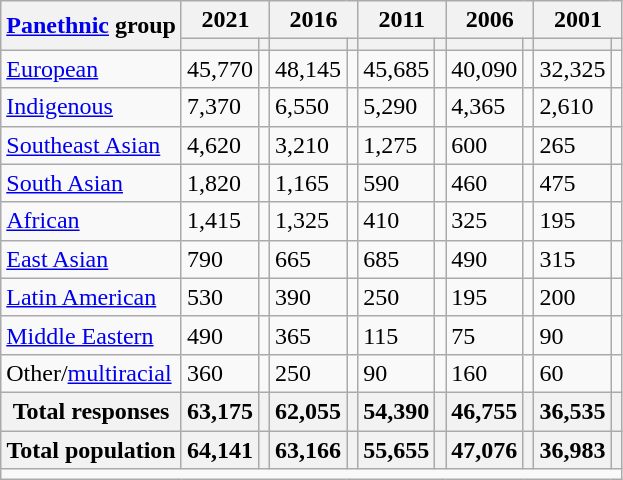<table class="wikitable collapsible sortable">
<tr>
<th rowspan="2"><a href='#'>Panethnic</a> group</th>
<th colspan="2">2021</th>
<th colspan="2">2016</th>
<th colspan="2">2011</th>
<th colspan="2">2006</th>
<th colspan="2">2001</th>
</tr>
<tr>
<th><a href='#'></a></th>
<th></th>
<th></th>
<th></th>
<th></th>
<th></th>
<th></th>
<th></th>
<th></th>
<th></th>
</tr>
<tr>
<td><a href='#'>European</a></td>
<td>45,770</td>
<td></td>
<td>48,145</td>
<td></td>
<td>45,685</td>
<td></td>
<td>40,090</td>
<td></td>
<td>32,325</td>
<td></td>
</tr>
<tr>
<td><a href='#'>Indigenous</a></td>
<td>7,370</td>
<td></td>
<td>6,550</td>
<td></td>
<td>5,290</td>
<td></td>
<td>4,365</td>
<td></td>
<td>2,610</td>
<td></td>
</tr>
<tr>
<td><a href='#'>Southeast Asian</a></td>
<td>4,620</td>
<td></td>
<td>3,210</td>
<td></td>
<td>1,275</td>
<td></td>
<td>600</td>
<td></td>
<td>265</td>
<td></td>
</tr>
<tr>
<td><a href='#'>South Asian</a></td>
<td>1,820</td>
<td></td>
<td>1,165</td>
<td></td>
<td>590</td>
<td></td>
<td>460</td>
<td></td>
<td>475</td>
<td></td>
</tr>
<tr>
<td><a href='#'>African</a></td>
<td>1,415</td>
<td></td>
<td>1,325</td>
<td></td>
<td>410</td>
<td></td>
<td>325</td>
<td></td>
<td>195</td>
<td></td>
</tr>
<tr>
<td><a href='#'>East Asian</a></td>
<td>790</td>
<td></td>
<td>665</td>
<td></td>
<td>685</td>
<td></td>
<td>490</td>
<td></td>
<td>315</td>
<td></td>
</tr>
<tr>
<td><a href='#'>Latin American</a></td>
<td>530</td>
<td></td>
<td>390</td>
<td></td>
<td>250</td>
<td></td>
<td>195</td>
<td></td>
<td>200</td>
<td></td>
</tr>
<tr>
<td><a href='#'>Middle Eastern</a></td>
<td>490</td>
<td></td>
<td>365</td>
<td></td>
<td>115</td>
<td></td>
<td>75</td>
<td></td>
<td>90</td>
<td></td>
</tr>
<tr>
<td>Other/<a href='#'>multiracial</a></td>
<td>360</td>
<td></td>
<td>250</td>
<td></td>
<td>90</td>
<td></td>
<td>160</td>
<td></td>
<td>60</td>
<td></td>
</tr>
<tr>
<th>Total responses</th>
<th>63,175</th>
<th></th>
<th>62,055</th>
<th></th>
<th>54,390</th>
<th></th>
<th>46,755</th>
<th></th>
<th>36,535</th>
<th></th>
</tr>
<tr class="sortbottom">
<th>Total population</th>
<th>64,141</th>
<th></th>
<th>63,166</th>
<th></th>
<th>55,655</th>
<th></th>
<th>47,076</th>
<th></th>
<th>36,983</th>
<th></th>
</tr>
<tr class="sortbottom">
<td colspan="11"></td>
</tr>
</table>
